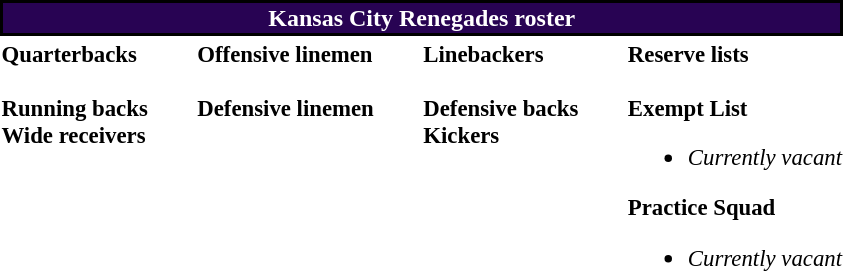<table class="toccolours" style="text-align: left;">
<tr>
<th colspan="7" style="text-align:center; background-color:#280353; color:white; border:2px solid black;">Kansas City Renegades roster</th>
</tr>
<tr>
<td style="font-size: 95%;vertical-align:top;"><strong>Quarterbacks</strong><br><br><strong>Running backs</strong>
<br><strong>Wide receivers</strong>




</td>
<td style="width: 25px;"></td>
<td style="font-size: 95%;vertical-align:top;"><strong>Offensive linemen</strong><br>

<br><strong>Defensive linemen</strong>



</td>
<td style="width: 25px;"></td>
<td style="font-size: 95%;vertical-align:top;"><strong>Linebackers</strong><br>
<br><strong>Defensive backs</strong>





<br><strong>Kickers</strong>
</td>
<td style="width: 25px;"></td>
<td style="font-size: 95%;vertical-align:top;"><strong>Reserve lists</strong><br>
<br><strong>Exempt List</strong><ul><li><em>Currently vacant</em></li></ul><strong>Practice Squad</strong><ul><li><em>Currently vacant</em></li></ul></td>
</tr>
<tr>
</tr>
</table>
